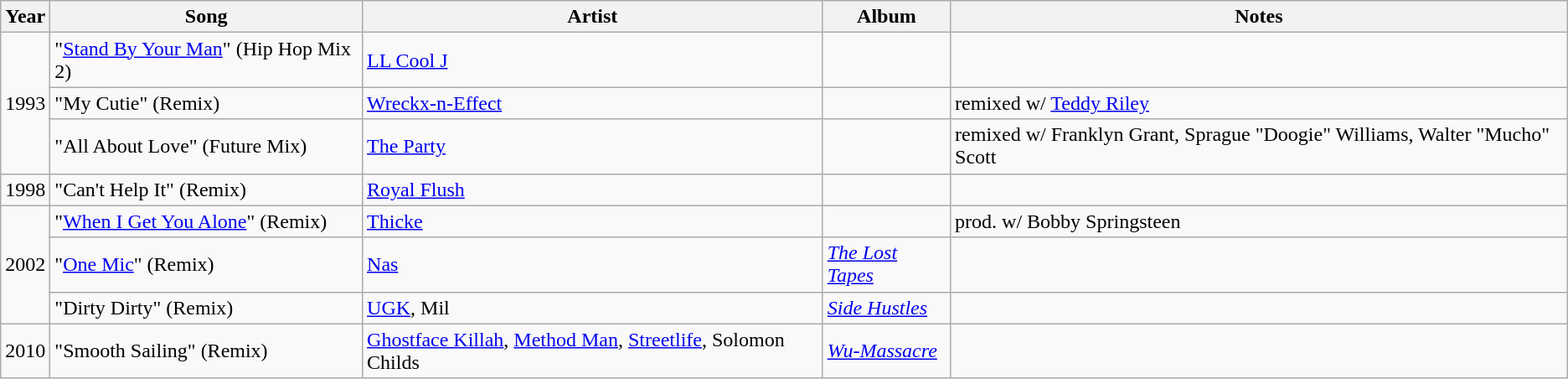<table class="wikitable plainrowheaders sortable">
<tr>
<th>Year</th>
<th>Song</th>
<th>Artist</th>
<th>Album</th>
<th>Notes</th>
</tr>
<tr>
<td rowspan="3">1993</td>
<td>"<a href='#'>Stand By Your Man</a>" (Hip Hop Mix 2)</td>
<td><a href='#'>LL Cool J</a></td>
<td></td>
<td></td>
</tr>
<tr>
<td>"My Cutie" (Remix)</td>
<td><a href='#'>Wreckx-n-Effect</a></td>
<td></td>
<td>remixed w/ <a href='#'>Teddy Riley</a></td>
</tr>
<tr>
<td>"All About Love" (Future Mix)</td>
<td><a href='#'>The Party</a></td>
<td></td>
<td>remixed w/ Franklyn Grant, Sprague "Doogie" Williams, Walter "Mucho" Scott</td>
</tr>
<tr>
<td>1998</td>
<td>"Can't Help It" (Remix)</td>
<td><a href='#'>Royal Flush</a></td>
<td></td>
<td></td>
</tr>
<tr>
<td rowspan="3">2002</td>
<td>"<a href='#'>When I Get You Alone</a>" (Remix)</td>
<td><a href='#'>Thicke</a></td>
<td></td>
<td>prod. w/ Bobby Springsteen</td>
</tr>
<tr>
<td>"<a href='#'>One Mic</a>" (Remix)</td>
<td><a href='#'>Nas</a></td>
<td><em><a href='#'>The Lost Tapes</a></em></td>
<td></td>
</tr>
<tr>
<td>"Dirty Dirty" (Remix)</td>
<td><a href='#'>UGK</a>, Mil</td>
<td><em><a href='#'>Side Hustles</a></em></td>
<td></td>
</tr>
<tr>
<td>2010</td>
<td>"Smooth Sailing" (Remix)</td>
<td><a href='#'>Ghostface Killah</a>, <a href='#'>Method Man</a>, <a href='#'>Streetlife</a>, Solomon Childs</td>
<td><em><a href='#'>Wu-Massacre</a></em></td>
<td></td>
</tr>
</table>
